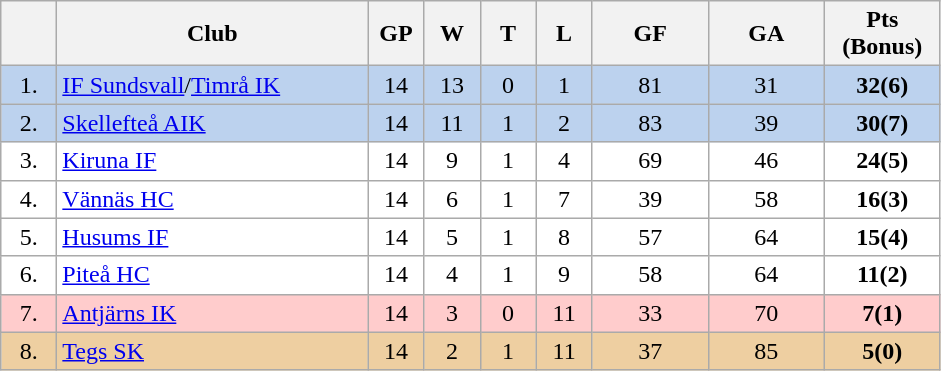<table class="wikitable">
<tr>
<th width="30"></th>
<th width="200">Club</th>
<th width="30">GP</th>
<th width="30">W</th>
<th width="30">T</th>
<th width="30">L</th>
<th width="70">GF</th>
<th width="70">GA</th>
<th width="70">Pts (Bonus)</th>
</tr>
<tr bgcolor="#BCD2EE" align="center">
<td>1.</td>
<td align="left"><a href='#'>IF Sundsvall</a>/<a href='#'>Timrå IK</a></td>
<td>14</td>
<td>13</td>
<td>0</td>
<td>1</td>
<td>81</td>
<td>31</td>
<td><strong>32(6)</strong></td>
</tr>
<tr bgcolor="#BCD2EE" align="center">
<td>2.</td>
<td align="left"><a href='#'>Skellefteå AIK</a></td>
<td>14</td>
<td>11</td>
<td>1</td>
<td>2</td>
<td>83</td>
<td>39</td>
<td><strong>30(7)</strong></td>
</tr>
<tr bgcolor="#FFFFFF" align="center">
<td>3.</td>
<td align="left"><a href='#'>Kiruna IF</a></td>
<td>14</td>
<td>9</td>
<td>1</td>
<td>4</td>
<td>69</td>
<td>46</td>
<td><strong>24(5)</strong></td>
</tr>
<tr bgcolor="#FFFFFF" align="center">
<td>4.</td>
<td align="left"><a href='#'>Vännäs HC</a></td>
<td>14</td>
<td>6</td>
<td>1</td>
<td>7</td>
<td>39</td>
<td>58</td>
<td><strong>16(3)</strong></td>
</tr>
<tr bgcolor="#FFFFFF" align="center">
<td>5.</td>
<td align="left"><a href='#'>Husums IF</a></td>
<td>14</td>
<td>5</td>
<td>1</td>
<td>8</td>
<td>57</td>
<td>64</td>
<td><strong>15(4)</strong></td>
</tr>
<tr bgcolor="#FFFFFF" align="center">
<td>6.</td>
<td align="left"><a href='#'>Piteå HC</a></td>
<td>14</td>
<td>4</td>
<td>1</td>
<td>9</td>
<td>58</td>
<td>64</td>
<td><strong>11(2)</strong></td>
</tr>
<tr bgcolor="#FFCCCC" align="center">
<td>7.</td>
<td align="left"><a href='#'>Antjärns IK</a></td>
<td>14</td>
<td>3</td>
<td>0</td>
<td>11</td>
<td>33</td>
<td>70</td>
<td><strong>7(1)</strong></td>
</tr>
<tr bgcolor="#EECFA1" align="center">
<td>8.</td>
<td align="left"><a href='#'>Tegs SK</a></td>
<td>14</td>
<td>2</td>
<td>1</td>
<td>11</td>
<td>37</td>
<td>85</td>
<td><strong>5(0)</strong></td>
</tr>
</table>
